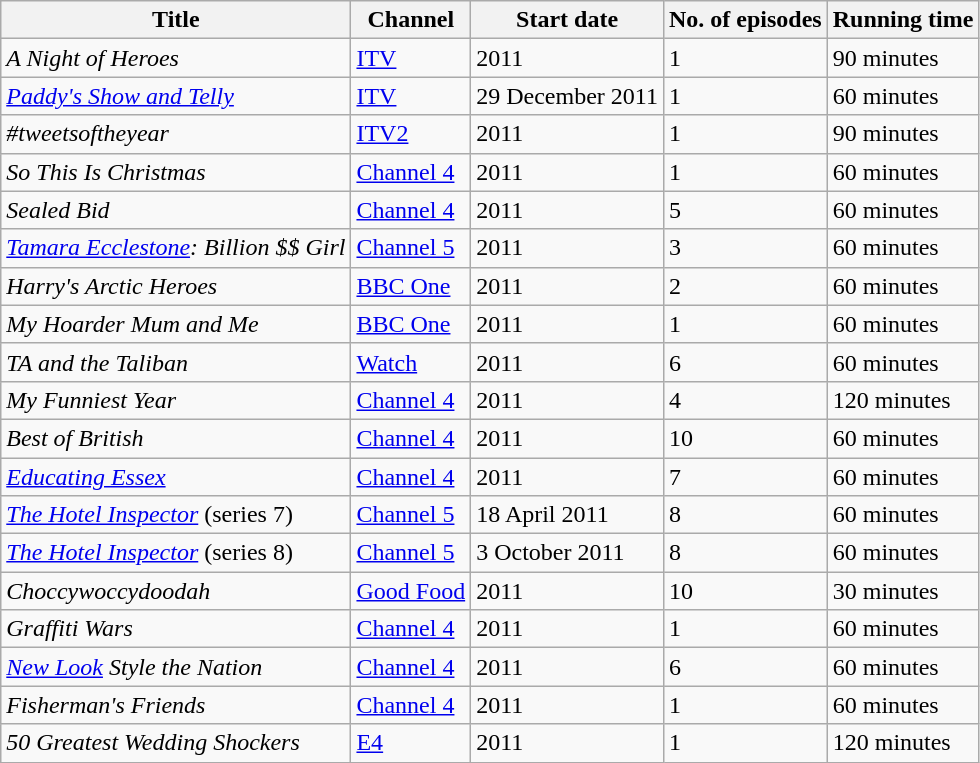<table class="wikitable">
<tr>
<th>Title</th>
<th>Channel</th>
<th>Start date</th>
<th>No. of episodes</th>
<th>Running time</th>
</tr>
<tr>
<td><em>A Night of Heroes</em></td>
<td><a href='#'>ITV</a></td>
<td>2011</td>
<td>1</td>
<td>90 minutes</td>
</tr>
<tr>
<td><em><a href='#'>Paddy's Show and Telly</a></em></td>
<td><a href='#'>ITV</a></td>
<td>29 December 2011</td>
<td>1</td>
<td>60 minutes</td>
</tr>
<tr>
<td><em>#tweetsoftheyear</em></td>
<td><a href='#'>ITV2</a></td>
<td>2011</td>
<td>1</td>
<td>90 minutes</td>
</tr>
<tr>
<td><em>So This Is Christmas</em></td>
<td><a href='#'>Channel 4</a></td>
<td>2011</td>
<td>1</td>
<td>60 minutes</td>
</tr>
<tr>
<td><em>Sealed Bid</em></td>
<td><a href='#'>Channel 4</a></td>
<td>2011</td>
<td>5</td>
<td>60 minutes</td>
</tr>
<tr>
<td><em><a href='#'>Tamara Ecclestone</a>: Billion $$ Girl</em></td>
<td><a href='#'>Channel 5</a></td>
<td>2011</td>
<td>3</td>
<td>60 minutes</td>
</tr>
<tr>
<td><em>Harry's Arctic Heroes</em></td>
<td><a href='#'>BBC One</a></td>
<td>2011</td>
<td>2</td>
<td>60 minutes</td>
</tr>
<tr>
<td><em>My Hoarder Mum and Me</em></td>
<td><a href='#'>BBC One</a></td>
<td>2011</td>
<td>1</td>
<td>60 minutes</td>
</tr>
<tr>
<td><em>TA and the Taliban</em></td>
<td><a href='#'>Watch</a></td>
<td>2011</td>
<td>6</td>
<td>60 minutes</td>
</tr>
<tr>
<td><em>My Funniest Year</em></td>
<td><a href='#'>Channel 4</a></td>
<td>2011</td>
<td>4</td>
<td>120 minutes</td>
</tr>
<tr>
<td><em>Best of British</em></td>
<td><a href='#'>Channel 4</a></td>
<td>2011</td>
<td>10</td>
<td>60 minutes</td>
</tr>
<tr>
<td><em><a href='#'>Educating Essex</a></em></td>
<td><a href='#'>Channel 4</a></td>
<td>2011</td>
<td>7</td>
<td>60 minutes</td>
</tr>
<tr>
<td><em><a href='#'>The Hotel Inspector</a></em> (series 7)</td>
<td><a href='#'>Channel 5</a></td>
<td>18 April 2011</td>
<td>8</td>
<td>60 minutes</td>
</tr>
<tr>
<td><em><a href='#'>The Hotel Inspector</a></em> (series 8)</td>
<td><a href='#'>Channel 5</a></td>
<td>3 October 2011</td>
<td>8</td>
<td>60 minutes</td>
</tr>
<tr>
<td><em>Choccywoccydoodah</em></td>
<td><a href='#'>Good Food</a></td>
<td>2011</td>
<td>10</td>
<td>30 minutes</td>
</tr>
<tr>
<td><em>Graffiti Wars</em></td>
<td><a href='#'>Channel 4</a></td>
<td>2011</td>
<td>1</td>
<td>60 minutes</td>
</tr>
<tr>
<td><em><a href='#'>New Look</a> Style the Nation</em></td>
<td><a href='#'>Channel 4</a></td>
<td>2011</td>
<td>6</td>
<td>60 minutes</td>
</tr>
<tr>
<td><em>Fisherman's Friends</em></td>
<td><a href='#'>Channel 4</a></td>
<td>2011</td>
<td>1</td>
<td>60 minutes</td>
</tr>
<tr>
<td><em>50 Greatest Wedding Shockers</em></td>
<td><a href='#'>E4</a></td>
<td>2011</td>
<td>1</td>
<td>120 minutes</td>
</tr>
</table>
